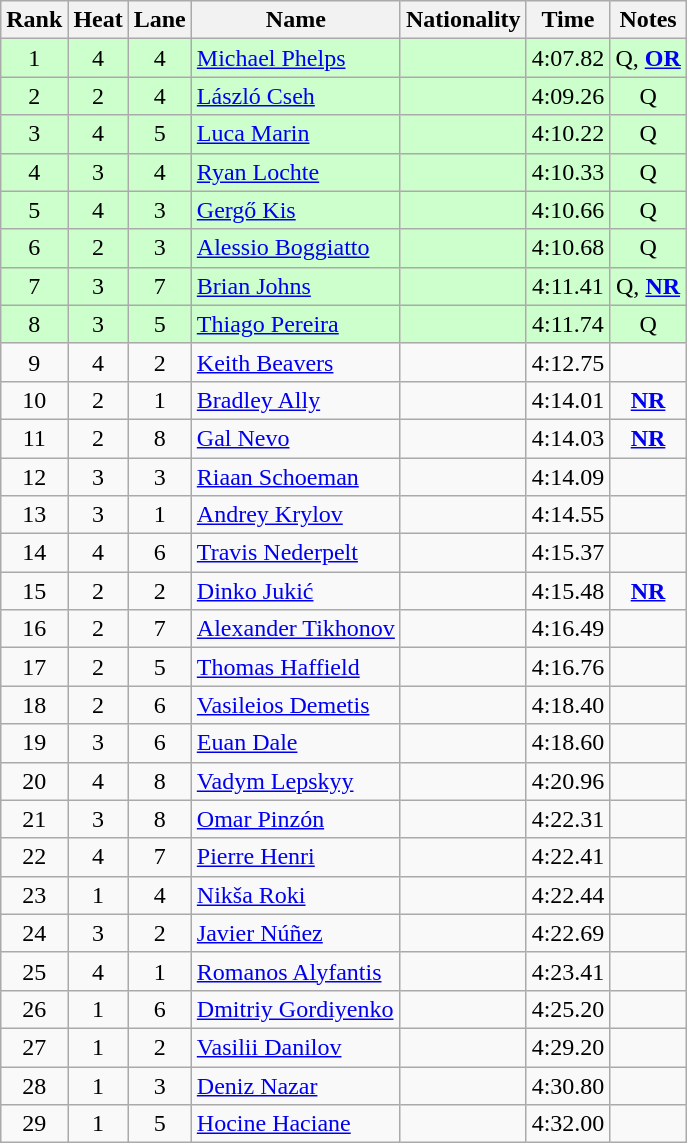<table class="wikitable sortable" style="text-align:center">
<tr>
<th>Rank</th>
<th>Heat</th>
<th>Lane</th>
<th>Name</th>
<th>Nationality</th>
<th>Time</th>
<th>Notes</th>
</tr>
<tr bgcolor=ccffcc>
<td>1</td>
<td>4</td>
<td>4</td>
<td align=left><a href='#'>Michael Phelps</a></td>
<td align=left></td>
<td>4:07.82</td>
<td>Q, <strong><a href='#'>OR</a></strong></td>
</tr>
<tr bgcolor=ccffcc>
<td>2</td>
<td>2</td>
<td>4</td>
<td align=left><a href='#'>László Cseh</a></td>
<td align=left></td>
<td>4:09.26</td>
<td>Q</td>
</tr>
<tr bgcolor=ccffcc>
<td>3</td>
<td>4</td>
<td>5</td>
<td align=left><a href='#'>Luca Marin</a></td>
<td align=left></td>
<td>4:10.22</td>
<td>Q</td>
</tr>
<tr bgcolor=ccffcc>
<td>4</td>
<td>3</td>
<td>4</td>
<td align=left><a href='#'>Ryan Lochte</a></td>
<td align=left></td>
<td>4:10.33</td>
<td>Q</td>
</tr>
<tr bgcolor=ccffcc>
<td>5</td>
<td>4</td>
<td>3</td>
<td align=left><a href='#'>Gergő Kis</a></td>
<td align=left></td>
<td>4:10.66</td>
<td>Q</td>
</tr>
<tr bgcolor=ccffcc>
<td>6</td>
<td>2</td>
<td>3</td>
<td align=left><a href='#'>Alessio Boggiatto</a></td>
<td align=left></td>
<td>4:10.68</td>
<td>Q</td>
</tr>
<tr bgcolor=ccffcc>
<td>7</td>
<td>3</td>
<td>7</td>
<td align=left><a href='#'>Brian Johns</a></td>
<td align=left></td>
<td>4:11.41</td>
<td>Q, <strong><a href='#'>NR</a></strong></td>
</tr>
<tr bgcolor=ccffcc>
<td>8</td>
<td>3</td>
<td>5</td>
<td align=left><a href='#'>Thiago Pereira</a></td>
<td align=left></td>
<td>4:11.74</td>
<td>Q</td>
</tr>
<tr>
<td>9</td>
<td>4</td>
<td>2</td>
<td align=left><a href='#'>Keith Beavers</a></td>
<td align=left></td>
<td>4:12.75</td>
<td></td>
</tr>
<tr>
<td>10</td>
<td>2</td>
<td>1</td>
<td align=left><a href='#'>Bradley Ally</a></td>
<td align=left></td>
<td>4:14.01</td>
<td><strong><a href='#'>NR</a></strong></td>
</tr>
<tr>
<td>11</td>
<td>2</td>
<td>8</td>
<td align=left><a href='#'>Gal Nevo</a></td>
<td align=left></td>
<td>4:14.03</td>
<td><strong><a href='#'>NR</a></strong></td>
</tr>
<tr>
<td>12</td>
<td>3</td>
<td>3</td>
<td align=left><a href='#'>Riaan Schoeman</a></td>
<td align=left></td>
<td>4:14.09</td>
<td></td>
</tr>
<tr>
<td>13</td>
<td>3</td>
<td>1</td>
<td align=left><a href='#'>Andrey Krylov</a></td>
<td align=left></td>
<td>4:14.55</td>
<td></td>
</tr>
<tr>
<td>14</td>
<td>4</td>
<td>6</td>
<td align=left><a href='#'>Travis Nederpelt</a></td>
<td align=left></td>
<td>4:15.37</td>
<td></td>
</tr>
<tr>
<td>15</td>
<td>2</td>
<td>2</td>
<td align=left><a href='#'>Dinko Jukić</a></td>
<td align=left></td>
<td>4:15.48</td>
<td><strong><a href='#'>NR</a></strong></td>
</tr>
<tr>
<td>16</td>
<td>2</td>
<td>7</td>
<td align=left><a href='#'>Alexander Tikhonov</a></td>
<td align=left></td>
<td>4:16.49</td>
<td></td>
</tr>
<tr>
<td>17</td>
<td>2</td>
<td>5</td>
<td align=left><a href='#'>Thomas Haffield</a></td>
<td align=left></td>
<td>4:16.76</td>
<td></td>
</tr>
<tr>
<td>18</td>
<td>2</td>
<td>6</td>
<td align=left><a href='#'>Vasileios Demetis</a></td>
<td align=left></td>
<td>4:18.40</td>
<td></td>
</tr>
<tr>
<td>19</td>
<td>3</td>
<td>6</td>
<td align=left><a href='#'>Euan Dale</a></td>
<td align=left></td>
<td>4:18.60</td>
<td></td>
</tr>
<tr>
<td>20</td>
<td>4</td>
<td>8</td>
<td align=left><a href='#'>Vadym Lepskyy</a></td>
<td align=left></td>
<td>4:20.96</td>
<td></td>
</tr>
<tr>
<td>21</td>
<td>3</td>
<td>8</td>
<td align=left><a href='#'>Omar Pinzón</a></td>
<td align=left></td>
<td>4:22.31</td>
<td></td>
</tr>
<tr>
<td>22</td>
<td>4</td>
<td>7</td>
<td align=left><a href='#'>Pierre Henri</a></td>
<td align=left></td>
<td>4:22.41</td>
<td></td>
</tr>
<tr>
<td>23</td>
<td>1</td>
<td>4</td>
<td align=left><a href='#'>Nikša Roki</a></td>
<td align=left></td>
<td>4:22.44</td>
<td></td>
</tr>
<tr>
<td>24</td>
<td>3</td>
<td>2</td>
<td align=left><a href='#'>Javier Núñez</a></td>
<td align=left></td>
<td>4:22.69</td>
<td></td>
</tr>
<tr>
<td>25</td>
<td>4</td>
<td>1</td>
<td align=left><a href='#'>Romanos Alyfantis</a></td>
<td align=left></td>
<td>4:23.41</td>
<td></td>
</tr>
<tr>
<td>26</td>
<td>1</td>
<td>6</td>
<td align=left><a href='#'>Dmitriy Gordiyenko</a></td>
<td align=left></td>
<td>4:25.20</td>
<td></td>
</tr>
<tr>
<td>27</td>
<td>1</td>
<td>2</td>
<td align=left><a href='#'>Vasilii Danilov</a></td>
<td align=left></td>
<td>4:29.20</td>
<td></td>
</tr>
<tr>
<td>28</td>
<td>1</td>
<td>3</td>
<td align=left><a href='#'>Deniz Nazar</a></td>
<td align=left></td>
<td>4:30.80</td>
<td></td>
</tr>
<tr>
<td>29</td>
<td>1</td>
<td>5</td>
<td align=left><a href='#'>Hocine Haciane</a></td>
<td align=left></td>
<td>4:32.00</td>
<td></td>
</tr>
</table>
